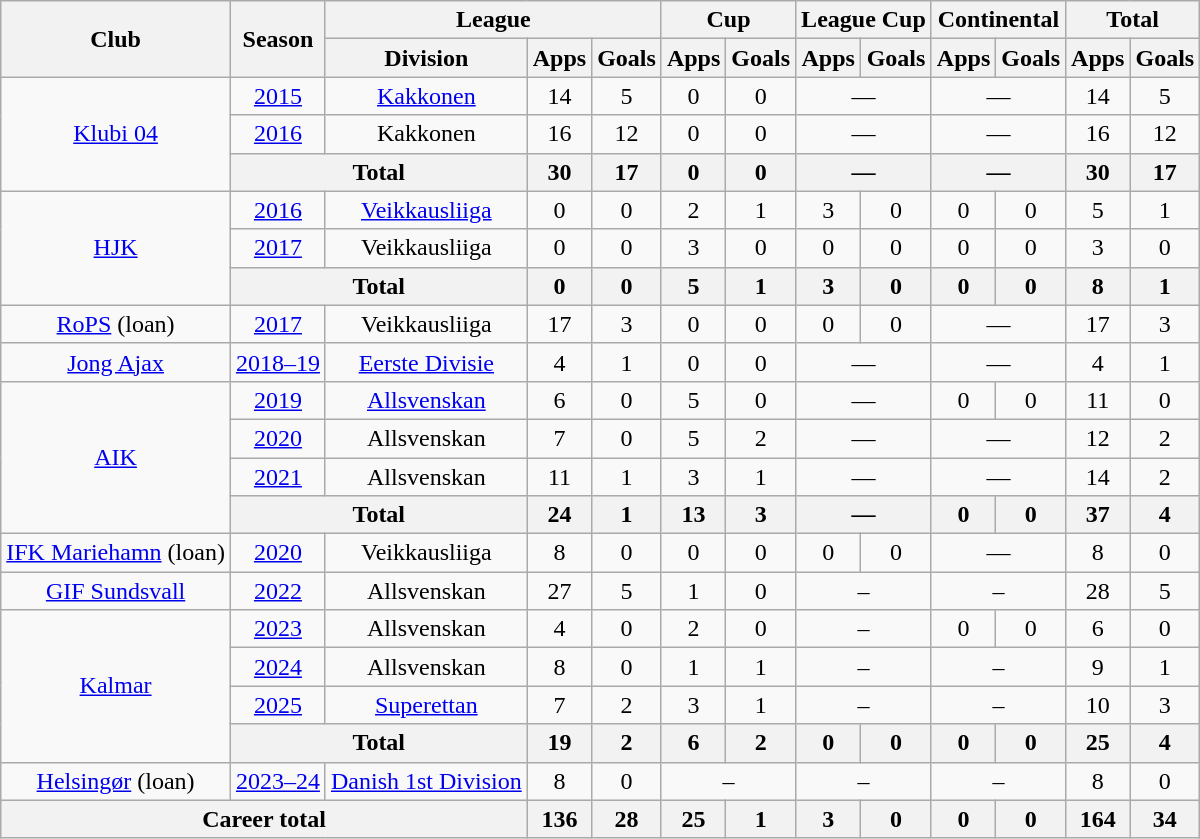<table class="wikitable" style="text-align: center">
<tr>
<th rowspan="2">Club</th>
<th rowspan="2">Season</th>
<th colspan="3">League</th>
<th colspan="2">Cup</th>
<th colspan="2">League Cup</th>
<th colspan="2">Continental</th>
<th colspan="2">Total</th>
</tr>
<tr>
<th>Division</th>
<th>Apps</th>
<th>Goals</th>
<th>Apps</th>
<th>Goals</th>
<th>Apps</th>
<th>Goals</th>
<th>Apps</th>
<th>Goals</th>
<th>Apps</th>
<th>Goals</th>
</tr>
<tr>
<td rowspan="3"><a href='#'>Klubi 04</a></td>
<td><a href='#'>2015</a></td>
<td><a href='#'>Kakkonen</a></td>
<td>14</td>
<td>5</td>
<td>0</td>
<td>0</td>
<td colspan="2">—</td>
<td colspan="2">—</td>
<td>14</td>
<td>5</td>
</tr>
<tr>
<td><a href='#'>2016</a></td>
<td>Kakkonen</td>
<td>16</td>
<td>12</td>
<td>0</td>
<td>0</td>
<td colspan="2">—</td>
<td colspan="2">—</td>
<td>16</td>
<td>12</td>
</tr>
<tr>
<th colspan="2"><strong>Total</strong></th>
<th>30</th>
<th>17</th>
<th>0</th>
<th>0</th>
<th colspan="2">—</th>
<th colspan="2">—</th>
<th>30</th>
<th>17</th>
</tr>
<tr>
<td rowspan="3"><a href='#'>HJK</a></td>
<td><a href='#'>2016</a></td>
<td><a href='#'>Veikkausliiga</a></td>
<td>0</td>
<td>0</td>
<td>2</td>
<td>1</td>
<td>3</td>
<td>0</td>
<td>0</td>
<td>0</td>
<td>5</td>
<td>1</td>
</tr>
<tr>
<td><a href='#'>2017</a></td>
<td>Veikkausliiga</td>
<td>0</td>
<td>0</td>
<td>3</td>
<td>0</td>
<td>0</td>
<td>0</td>
<td>0</td>
<td>0</td>
<td>3</td>
<td>0</td>
</tr>
<tr>
<th colspan="2"><strong>Total</strong></th>
<th>0</th>
<th>0</th>
<th>5</th>
<th>1</th>
<th>3</th>
<th>0</th>
<th>0</th>
<th>0</th>
<th>8</th>
<th>1</th>
</tr>
<tr>
<td><a href='#'>RoPS</a> (loan)</td>
<td><a href='#'>2017</a></td>
<td>Veikkausliiga</td>
<td>17</td>
<td>3</td>
<td>0</td>
<td>0</td>
<td>0</td>
<td>0</td>
<td colspan="2">—</td>
<td>17</td>
<td>3</td>
</tr>
<tr>
<td><a href='#'>Jong Ajax</a></td>
<td><a href='#'>2018–19</a></td>
<td><a href='#'>Eerste Divisie</a></td>
<td>4</td>
<td>1</td>
<td>0</td>
<td>0</td>
<td colspan="2">—</td>
<td colspan="2">—</td>
<td>4</td>
<td>1</td>
</tr>
<tr>
<td rowspan="4"><a href='#'>AIK</a></td>
<td><a href='#'>2019</a></td>
<td><a href='#'>Allsvenskan</a></td>
<td>6</td>
<td>0</td>
<td>5</td>
<td>0</td>
<td colspan="2">—</td>
<td>0</td>
<td>0</td>
<td>11</td>
<td>0</td>
</tr>
<tr>
<td><a href='#'>2020</a></td>
<td>Allsvenskan</td>
<td>7</td>
<td>0</td>
<td>5</td>
<td>2</td>
<td colspan="2">—</td>
<td colspan="2">—</td>
<td>12</td>
<td>2</td>
</tr>
<tr>
<td><a href='#'>2021</a></td>
<td>Allsvenskan</td>
<td>11</td>
<td>1</td>
<td>3</td>
<td>1</td>
<td colspan="2">—</td>
<td colspan="2">—</td>
<td>14</td>
<td>2</td>
</tr>
<tr>
<th colspan="2"><strong>Total</strong></th>
<th>24</th>
<th>1</th>
<th>13</th>
<th>3</th>
<th colspan="2">—</th>
<th>0</th>
<th>0</th>
<th>37</th>
<th>4</th>
</tr>
<tr>
<td><a href='#'>IFK Mariehamn</a> (loan)</td>
<td><a href='#'>2020</a></td>
<td>Veikkausliiga</td>
<td>8</td>
<td>0</td>
<td>0</td>
<td>0</td>
<td>0</td>
<td>0</td>
<td colspan="2">—</td>
<td>8</td>
<td>0</td>
</tr>
<tr>
<td><a href='#'>GIF Sundsvall</a></td>
<td><a href='#'>2022</a></td>
<td>Allsvenskan</td>
<td>27</td>
<td>5</td>
<td>1</td>
<td>0</td>
<td colspan="2">–</td>
<td colspan="2">–</td>
<td>28</td>
<td>5</td>
</tr>
<tr>
<td rowspan=4><a href='#'>Kalmar</a></td>
<td><a href='#'>2023</a></td>
<td>Allsvenskan</td>
<td>4</td>
<td>0</td>
<td>2</td>
<td>0</td>
<td colspan="2">–</td>
<td>0</td>
<td>0</td>
<td>6</td>
<td>0</td>
</tr>
<tr>
<td><a href='#'>2024</a></td>
<td>Allsvenskan</td>
<td>8</td>
<td>0</td>
<td>1</td>
<td>1</td>
<td colspan="2">–</td>
<td colspan="2">–</td>
<td>9</td>
<td>1</td>
</tr>
<tr>
<td><a href='#'>2025</a></td>
<td><a href='#'>Superettan</a></td>
<td>7</td>
<td>2</td>
<td>3</td>
<td>1</td>
<td colspan="2">–</td>
<td colspan="2">–</td>
<td>10</td>
<td>3</td>
</tr>
<tr>
<th colspan="2"><strong>Total</strong></th>
<th>19</th>
<th>2</th>
<th>6</th>
<th>2</th>
<th>0</th>
<th>0</th>
<th>0</th>
<th>0</th>
<th>25</th>
<th>4</th>
</tr>
<tr>
<td><a href='#'>Helsingør</a> (loan)</td>
<td><a href='#'>2023–24</a></td>
<td><a href='#'>Danish 1st Division</a></td>
<td>8</td>
<td>0</td>
<td colspan="2">–</td>
<td colspan="2">–</td>
<td colspan="2">–</td>
<td>8</td>
<td>0</td>
</tr>
<tr>
<th colspan="3"><strong>Career total</strong></th>
<th>136</th>
<th>28</th>
<th>25</th>
<th>1</th>
<th>3</th>
<th>0</th>
<th>0</th>
<th>0</th>
<th>164</th>
<th>34</th>
</tr>
</table>
